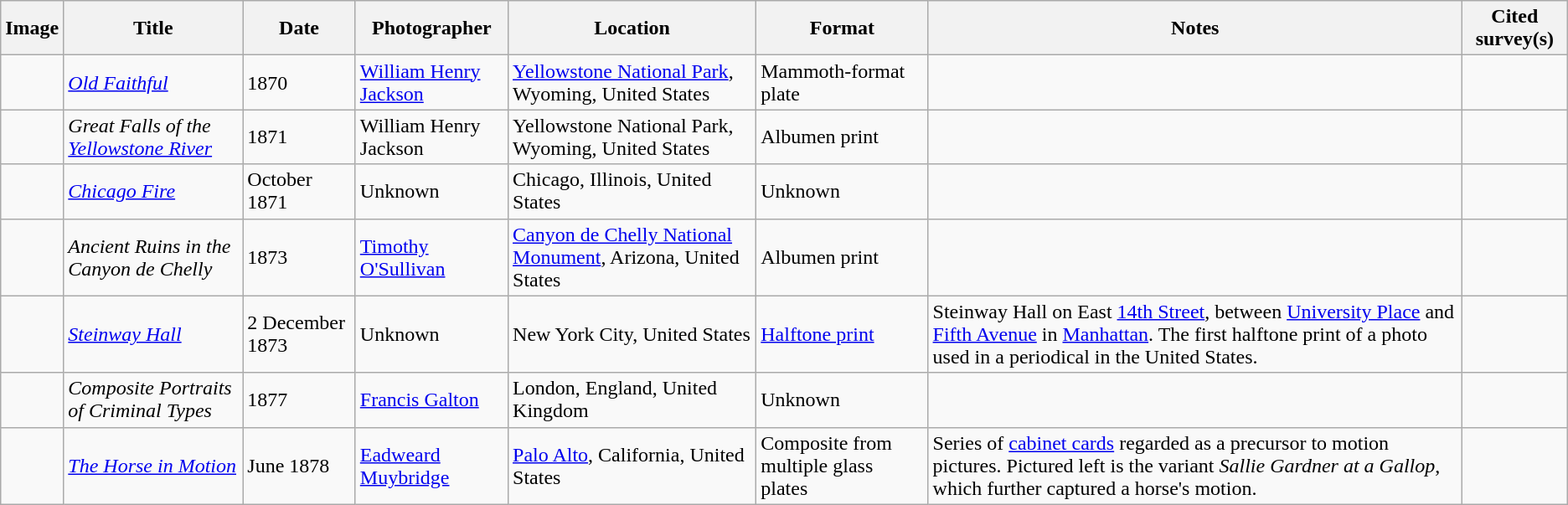<table class="wikitable">
<tr>
<th>Image</th>
<th>Title</th>
<th>Date</th>
<th>Photographer</th>
<th>Location</th>
<th>Format</th>
<th>Notes</th>
<th>Cited survey(s)</th>
</tr>
<tr>
<td></td>
<td><em><a href='#'>Old Faithful</a></em></td>
<td>1870</td>
<td><a href='#'>William Henry Jackson</a></td>
<td><a href='#'>Yellowstone National Park</a>, Wyoming, United States</td>
<td>Mammoth-format plate</td>
<td></td>
<td></td>
</tr>
<tr>
<td></td>
<td><em>Great Falls of the <a href='#'>Yellowstone River</a></em></td>
<td>1871</td>
<td>William Henry Jackson</td>
<td>Yellowstone National Park, Wyoming, United States</td>
<td>Albumen print</td>
<td></td>
<td></td>
</tr>
<tr>
<td></td>
<td><em><a href='#'>Chicago Fire</a></em></td>
<td>October 1871</td>
<td>Unknown</td>
<td>Chicago, Illinois, United States</td>
<td>Unknown</td>
<td></td>
<td></td>
</tr>
<tr>
<td></td>
<td><em>Ancient Ruins in the Canyon de Chelly</em></td>
<td>1873</td>
<td><a href='#'>Timothy O'Sullivan</a></td>
<td><a href='#'>Canyon de Chelly National Monument</a>, Arizona, United States</td>
<td>Albumen print</td>
<td></td>
<td></td>
</tr>
<tr>
<td></td>
<td><em><a href='#'>Steinway Hall</a></em></td>
<td>2 December 1873</td>
<td>Unknown</td>
<td>New York City, United States</td>
<td><a href='#'>Halftone print</a></td>
<td>Steinway Hall on East <a href='#'>14th Street</a>, between <a href='#'>University Place</a> and <a href='#'>Fifth Avenue</a> in <a href='#'>Manhattan</a>. The first halftone print of a photo used in a periodical in the United States.</td>
<td></td>
</tr>
<tr>
<td></td>
<td><em>Composite Portraits of Criminal Types</em></td>
<td>1877</td>
<td><a href='#'>Francis Galton</a></td>
<td>London, England, United Kingdom</td>
<td>Unknown</td>
<td></td>
<td></td>
</tr>
<tr>
<td></td>
<td><em><a href='#'>The Horse in Motion</a></em></td>
<td>June 1878</td>
<td><a href='#'>Eadweard Muybridge</a></td>
<td><a href='#'>Palo Alto</a>, California, United States</td>
<td>Composite from multiple glass plates</td>
<td>Series of <a href='#'>cabinet cards</a> regarded as a precursor to motion pictures. Pictured left is the variant <em>Sallie Gardner at a Gallop</em>, which further captured a horse's motion.</td>
<td></td>
</tr>
</table>
